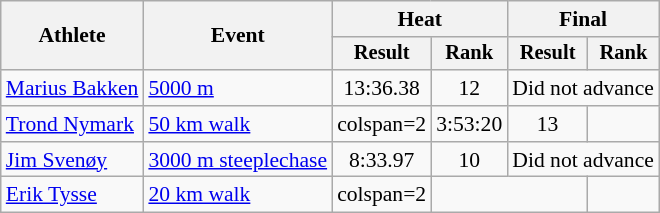<table class=wikitable style="font-size:90%">
<tr>
<th rowspan="2">Athlete</th>
<th rowspan="2">Event</th>
<th colspan="2">Heat</th>
<th colspan="2">Final</th>
</tr>
<tr style="font-size:95%">
<th>Result</th>
<th>Rank</th>
<th>Result</th>
<th>Rank</th>
</tr>
<tr align=center>
<td align=left><a href='#'>Marius Bakken</a></td>
<td align=left><a href='#'>5000 m</a></td>
<td>13:36.38</td>
<td>12</td>
<td colspan=2>Did not advance</td>
</tr>
<tr align=center>
<td align=left><a href='#'>Trond Nymark</a></td>
<td align=left><a href='#'>50 km walk</a></td>
<td>colspan=2 </td>
<td>3:53:20</td>
<td>13</td>
</tr>
<tr align=center>
<td align=left><a href='#'>Jim Svenøy</a></td>
<td align=left><a href='#'>3000 m steeplechase</a></td>
<td>8:33.97</td>
<td>10</td>
<td colspan=2>Did not advance</td>
</tr>
<tr align=center>
<td align=left><a href='#'>Erik Tysse</a></td>
<td align=left><a href='#'>20 km walk</a></td>
<td>colspan=2 </td>
<td colspan=2></td>
</tr>
</table>
